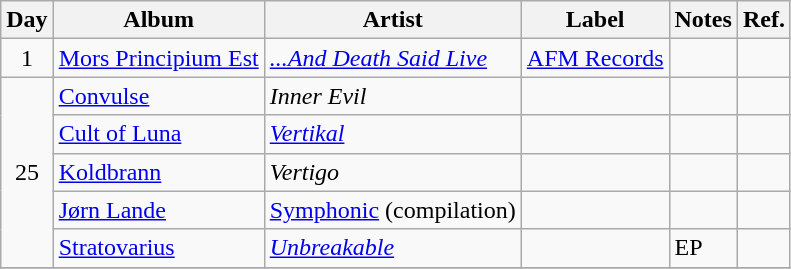<table class="wikitable">
<tr>
<th>Day</th>
<th>Album</th>
<th>Artist</th>
<th>Label</th>
<th>Notes</th>
<th>Ref.</th>
</tr>
<tr>
<td rowspan="1" style="text-align:center;">1</td>
<td><a href='#'>Mors Principium Est</a></td>
<td><em><a href='#'>...And Death Said Live</a></em></td>
<td><a href='#'>AFM Records</a></td>
<td></td>
<td style="text-align:center;"></td>
</tr>
<tr>
<td rowspan="5" style="text-align:center;">25</td>
<td><a href='#'>Convulse</a></td>
<td><em>Inner Evil</em></td>
<td></td>
<td></td>
<td></td>
</tr>
<tr>
<td><a href='#'>Cult of Luna</a></td>
<td><em><a href='#'>Vertikal</a></em></td>
<td></td>
<td></td>
<td></td>
</tr>
<tr>
<td><a href='#'>Koldbrann</a></td>
<td><em>Vertigo</em></td>
<td></td>
<td></td>
<td></td>
</tr>
<tr>
<td><a href='#'>Jørn Lande</a></td>
<td><a href='#'>Symphonic</a> (compilation)</td>
<td></td>
<td></td>
<td></td>
</tr>
<tr>
<td><a href='#'>Stratovarius</a></td>
<td><em><a href='#'>Unbreakable</a></em></td>
<td></td>
<td>EP</td>
<td></td>
</tr>
<tr>
</tr>
</table>
